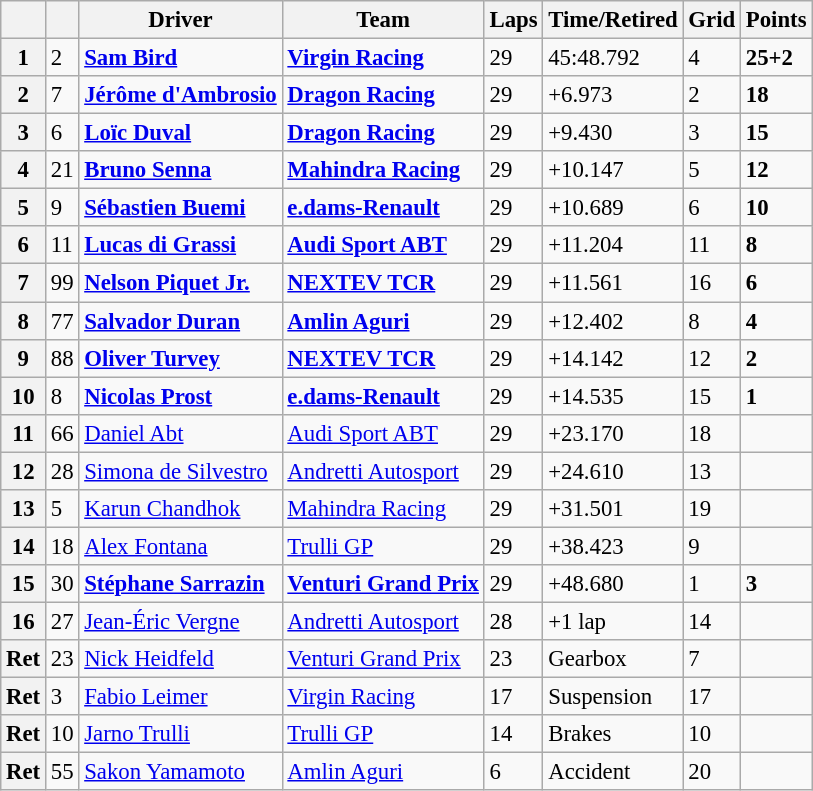<table class="wikitable" style="font-size: 95%">
<tr>
<th></th>
<th></th>
<th>Driver</th>
<th>Team</th>
<th>Laps</th>
<th>Time/Retired</th>
<th>Grid</th>
<th>Points</th>
</tr>
<tr>
<th>1</th>
<td>2</td>
<td> <strong><a href='#'>Sam Bird</a></strong></td>
<td><strong><a href='#'>Virgin Racing</a></strong></td>
<td>29</td>
<td>45:48.792</td>
<td>4</td>
<td><strong>25+2</strong></td>
</tr>
<tr>
<th>2</th>
<td>7</td>
<td> <strong><a href='#'>Jérôme d'Ambrosio</a></strong></td>
<td><strong><a href='#'>Dragon Racing</a></strong></td>
<td>29</td>
<td>+6.973</td>
<td>2</td>
<td><strong>18</strong></td>
</tr>
<tr>
<th>3</th>
<td>6</td>
<td> <strong><a href='#'>Loïc Duval</a></strong></td>
<td><strong><a href='#'>Dragon Racing</a></strong></td>
<td>29</td>
<td>+9.430</td>
<td>3</td>
<td><strong>15</strong></td>
</tr>
<tr>
<th>4</th>
<td>21</td>
<td> <strong><a href='#'>Bruno Senna</a></strong></td>
<td><strong><a href='#'>Mahindra Racing</a></strong></td>
<td>29</td>
<td>+10.147</td>
<td>5</td>
<td><strong>12</strong></td>
</tr>
<tr>
<th>5</th>
<td>9</td>
<td> <strong><a href='#'>Sébastien Buemi</a></strong></td>
<td><strong><a href='#'>e.dams-Renault</a></strong></td>
<td>29</td>
<td>+10.689</td>
<td>6</td>
<td><strong>10</strong></td>
</tr>
<tr>
<th>6</th>
<td>11</td>
<td> <strong><a href='#'>Lucas di Grassi</a></strong></td>
<td><strong><a href='#'>Audi Sport ABT</a></strong></td>
<td>29</td>
<td>+11.204</td>
<td>11</td>
<td><strong>8</strong></td>
</tr>
<tr>
<th>7</th>
<td>99</td>
<td> <strong><a href='#'>Nelson Piquet Jr.</a></strong></td>
<td><strong><a href='#'>NEXTEV TCR</a></strong></td>
<td>29</td>
<td>+11.561</td>
<td>16</td>
<td><strong>6</strong></td>
</tr>
<tr>
<th>8</th>
<td>77</td>
<td> <strong><a href='#'>Salvador Duran</a></strong></td>
<td><strong><a href='#'>Amlin Aguri</a></strong></td>
<td>29</td>
<td>+12.402</td>
<td>8</td>
<td><strong>4</strong></td>
</tr>
<tr>
<th>9</th>
<td>88</td>
<td> <strong><a href='#'>Oliver Turvey</a></strong></td>
<td><strong><a href='#'>NEXTEV TCR</a></strong></td>
<td>29</td>
<td>+14.142</td>
<td>12</td>
<td><strong>2</strong></td>
</tr>
<tr>
<th>10</th>
<td>8</td>
<td> <strong><a href='#'>Nicolas Prost</a></strong></td>
<td><strong><a href='#'>e.dams-Renault</a></strong></td>
<td>29</td>
<td>+14.535</td>
<td>15</td>
<td><strong>1</strong></td>
</tr>
<tr>
<th>11</th>
<td>66</td>
<td> <a href='#'>Daniel Abt</a></td>
<td><a href='#'>Audi Sport ABT</a></td>
<td>29</td>
<td>+23.170</td>
<td>18</td>
<td></td>
</tr>
<tr>
<th>12</th>
<td>28</td>
<td> <a href='#'>Simona de Silvestro</a></td>
<td><a href='#'>Andretti Autosport</a></td>
<td>29</td>
<td>+24.610</td>
<td>13</td>
<td></td>
</tr>
<tr>
<th>13</th>
<td>5</td>
<td> <a href='#'>Karun Chandhok</a></td>
<td><a href='#'>Mahindra Racing</a></td>
<td>29</td>
<td>+31.501</td>
<td>19</td>
<td></td>
</tr>
<tr>
<th>14</th>
<td>18</td>
<td> <a href='#'>Alex Fontana</a></td>
<td><a href='#'>Trulli GP</a></td>
<td>29</td>
<td>+38.423</td>
<td>9</td>
<td></td>
</tr>
<tr>
<th>15</th>
<td>30</td>
<td> <strong><a href='#'>Stéphane Sarrazin</a></strong></td>
<td><strong><a href='#'>Venturi Grand Prix</a></strong></td>
<td>29</td>
<td>+48.680</td>
<td>1</td>
<td><strong>3</strong></td>
</tr>
<tr>
<th>16</th>
<td>27</td>
<td> <a href='#'>Jean-Éric Vergne</a></td>
<td><a href='#'>Andretti Autosport</a></td>
<td>28</td>
<td>+1 lap</td>
<td>14</td>
<td></td>
</tr>
<tr>
<th>Ret</th>
<td>23</td>
<td> <a href='#'>Nick Heidfeld</a></td>
<td><a href='#'>Venturi Grand Prix</a></td>
<td>23</td>
<td>Gearbox</td>
<td>7</td>
<td></td>
</tr>
<tr>
<th>Ret</th>
<td>3</td>
<td> <a href='#'>Fabio Leimer</a></td>
<td><a href='#'>Virgin Racing</a></td>
<td>17</td>
<td>Suspension</td>
<td>17</td>
<td></td>
</tr>
<tr>
<th>Ret</th>
<td>10</td>
<td> <a href='#'>Jarno Trulli</a></td>
<td><a href='#'>Trulli GP</a></td>
<td>14</td>
<td>Brakes</td>
<td>10</td>
<td></td>
</tr>
<tr>
<th>Ret</th>
<td>55</td>
<td> <a href='#'>Sakon Yamamoto</a></td>
<td><a href='#'>Amlin Aguri</a></td>
<td>6</td>
<td>Accident</td>
<td>20</td>
<td></td>
</tr>
</table>
